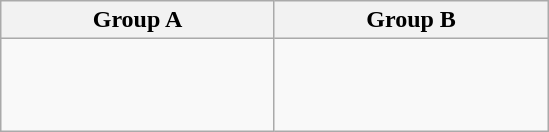<table class="wikitable">
<tr>
<th width=175px>Group A</th>
<th width=175px>Group B</th>
</tr>
<tr>
<td><br><br>
<br>
</td>
<td><br><br>
<br>
</td>
</tr>
</table>
